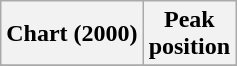<table class="wikitable sortable plainrowheaders" style="text-align:center;">
<tr>
<th scope="col">Chart (2000)</th>
<th scope="col">Peak<br>position</th>
</tr>
<tr>
</tr>
</table>
